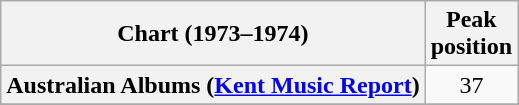<table class="wikitable sortable plainrowheaders" style="text-align:center">
<tr>
<th>Chart (1973–1974)</th>
<th>Peak<br>position</th>
</tr>
<tr>
<th scope="row">Australian Albums (<a href='#'>Kent Music Report</a>)</th>
<td>37</td>
</tr>
<tr>
</tr>
<tr>
</tr>
<tr>
</tr>
</table>
